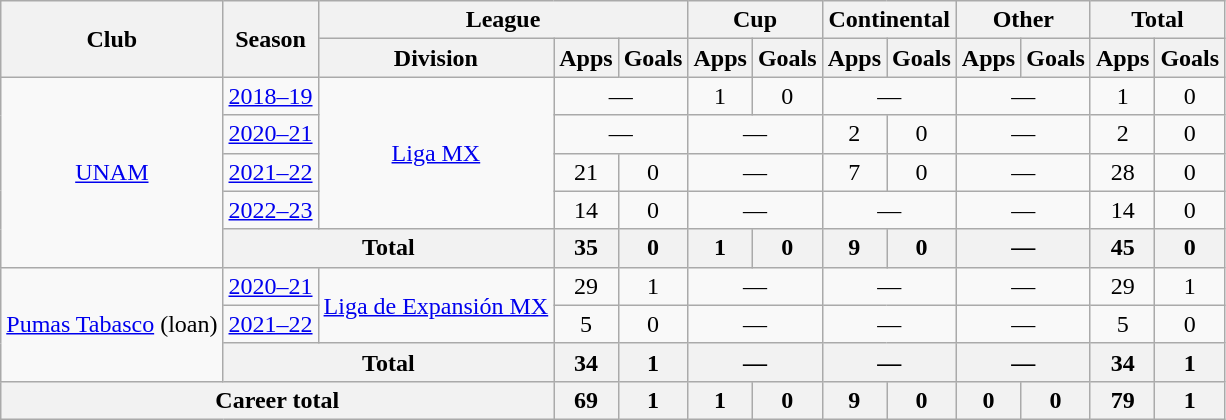<table class="wikitable" style="text-align:center">
<tr>
<th rowspan="2">Club</th>
<th rowspan="2">Season</th>
<th colspan="3">League</th>
<th colspan="2">Cup</th>
<th colspan="2">Continental</th>
<th colspan="2">Other</th>
<th colspan="2">Total</th>
</tr>
<tr>
<th>Division</th>
<th>Apps</th>
<th>Goals</th>
<th>Apps</th>
<th>Goals</th>
<th>Apps</th>
<th>Goals</th>
<th>Apps</th>
<th>Goals</th>
<th>Apps</th>
<th>Goals</th>
</tr>
<tr>
<td rowspan="5"><a href='#'>UNAM</a></td>
<td><a href='#'>2018–19</a></td>
<td rowspan="4"><a href='#'>Liga MX</a></td>
<td colspan=2>—</td>
<td>1</td>
<td>0</td>
<td colspan=2>—</td>
<td colspan=2>—</td>
<td>1</td>
<td>0</td>
</tr>
<tr>
<td><a href='#'>2020–21</a></td>
<td colspan=2>—</td>
<td colspan=2>—</td>
<td>2</td>
<td>0</td>
<td colspan=2>—</td>
<td>2</td>
<td>0</td>
</tr>
<tr>
<td><a href='#'>2021–22</a></td>
<td>21</td>
<td>0</td>
<td colspan=2>—</td>
<td>7</td>
<td>0</td>
<td colspan=2>—</td>
<td>28</td>
<td>0</td>
</tr>
<tr>
<td><a href='#'>2022–23</a></td>
<td>14</td>
<td>0</td>
<td colspan=2>—</td>
<td colspan=2>—</td>
<td colspan=2>—</td>
<td>14</td>
<td>0</td>
</tr>
<tr>
<th colspan="2">Total</th>
<th>35</th>
<th>0</th>
<th>1</th>
<th>0</th>
<th>9</th>
<th>0</th>
<th colspan=2>—</th>
<th>45</th>
<th>0</th>
</tr>
<tr>
<td rowspan="3"><a href='#'>Pumas Tabasco</a> (loan)</td>
<td><a href='#'>2020–21</a></td>
<td rowspan="2"><a href='#'>Liga de Expansión MX</a></td>
<td>29</td>
<td>1</td>
<td colspan=2>—</td>
<td colspan=2>—</td>
<td colspan=2>—</td>
<td>29</td>
<td>1</td>
</tr>
<tr>
<td><a href='#'>2021–22</a></td>
<td>5</td>
<td>0</td>
<td colspan=2>—</td>
<td colspan=2>—</td>
<td colspan=2>—</td>
<td>5</td>
<td>0</td>
</tr>
<tr>
<th colspan="2">Total</th>
<th>34</th>
<th>1</th>
<th colspan=2>—</th>
<th colspan=2>—</th>
<th colspan=2>—</th>
<th>34</th>
<th>1</th>
</tr>
<tr>
<th colspan="3">Career total</th>
<th>69</th>
<th>1</th>
<th>1</th>
<th>0</th>
<th>9</th>
<th>0</th>
<th>0</th>
<th>0</th>
<th>79</th>
<th>1</th>
</tr>
</table>
